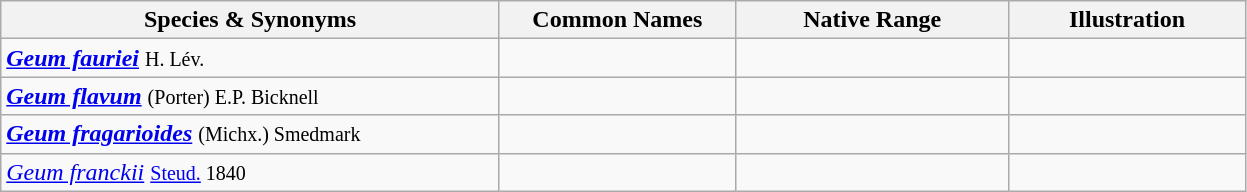<table class="wikitable">
<tr>
<th width=325>Species & Synonyms</th>
<th width=150>Common Names</th>
<th width=175>Native Range</th>
<th width=150>Illustration</th>
</tr>
<tr>
<td><strong><em><a href='#'>Geum fauriei</a></em></strong> <small>H. Lév.</small></td>
<td></td>
<td></td>
<td></td>
</tr>
<tr>
<td><strong><em><a href='#'>Geum flavum</a></em></strong> <small>(Porter) E.P. Bicknell</small></td>
<td></td>
<td></td>
<td></td>
</tr>
<tr>
<td><strong><em><a href='#'>Geum fragarioides</a></em></strong> <small>(Michx.) Smedmark</small></td>
<td></td>
<td></td>
<td></td>
</tr>
<tr>
<td><em><a href='#'>Geum franckii</a></em> <small><a href='#'>Steud.</a> 1840</small></td>
<td></td>
<td></td>
<td></td>
</tr>
</table>
